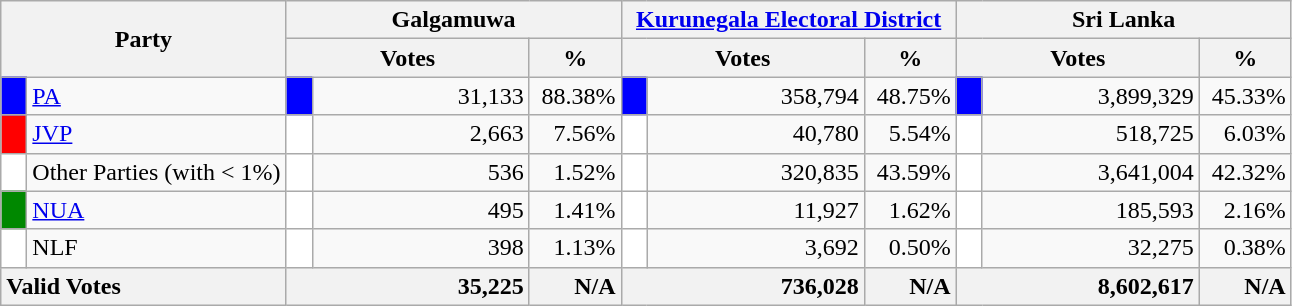<table class="wikitable">
<tr>
<th colspan="2" width="144px"rowspan="2">Party</th>
<th colspan="3" width="216px">Galgamuwa</th>
<th colspan="3" width="216px"><a href='#'>Kurunegala Electoral District</a></th>
<th colspan="3" width="216px">Sri Lanka</th>
</tr>
<tr>
<th colspan="2" width="144px">Votes</th>
<th>%</th>
<th colspan="2" width="144px">Votes</th>
<th>%</th>
<th colspan="2" width="144px">Votes</th>
<th>%</th>
</tr>
<tr>
<td style="background-color:blue;" width="10px"></td>
<td style="text-align:left;"><a href='#'>PA</a></td>
<td style="background-color:blue;" width="10px"></td>
<td style="text-align:right;">31,133</td>
<td style="text-align:right;">88.38%</td>
<td style="background-color:blue;" width="10px"></td>
<td style="text-align:right;">358,794</td>
<td style="text-align:right;">48.75%</td>
<td style="background-color:blue;" width="10px"></td>
<td style="text-align:right;">3,899,329</td>
<td style="text-align:right;">45.33%</td>
</tr>
<tr>
<td style="background-color:red;" width="10px"></td>
<td style="text-align:left;"><a href='#'>JVP</a></td>
<td style="background-color:white;" width="10px"></td>
<td style="text-align:right;">2,663</td>
<td style="text-align:right;">7.56%</td>
<td style="background-color:white;" width="10px"></td>
<td style="text-align:right;">40,780</td>
<td style="text-align:right;">5.54%</td>
<td style="background-color:white;" width="10px"></td>
<td style="text-align:right;">518,725</td>
<td style="text-align:right;">6.03%</td>
</tr>
<tr>
<td style="background-color:white;" width="10px"></td>
<td style="text-align:left;">Other Parties (with < 1%)</td>
<td style="background-color:white;" width="10px"></td>
<td style="text-align:right;">536</td>
<td style="text-align:right;">1.52%</td>
<td style="background-color:white;" width="10px"></td>
<td style="text-align:right;">320,835</td>
<td style="text-align:right;">43.59%</td>
<td style="background-color:white;" width="10px"></td>
<td style="text-align:right;">3,641,004</td>
<td style="text-align:right;">42.32%</td>
</tr>
<tr>
<td style="background-color:#008800;" width="10px"></td>
<td style="text-align:left;"><a href='#'>NUA</a></td>
<td style="background-color:white;" width="10px"></td>
<td style="text-align:right;">495</td>
<td style="text-align:right;">1.41%</td>
<td style="background-color:white;" width="10px"></td>
<td style="text-align:right;">11,927</td>
<td style="text-align:right;">1.62%</td>
<td style="background-color:white;" width="10px"></td>
<td style="text-align:right;">185,593</td>
<td style="text-align:right;">2.16%</td>
</tr>
<tr>
<td style="background-color:white;" width="10px"></td>
<td style="text-align:left;">NLF</td>
<td style="background-color:white;" width="10px"></td>
<td style="text-align:right;">398</td>
<td style="text-align:right;">1.13%</td>
<td style="background-color:white;" width="10px"></td>
<td style="text-align:right;">3,692</td>
<td style="text-align:right;">0.50%</td>
<td style="background-color:white;" width="10px"></td>
<td style="text-align:right;">32,275</td>
<td style="text-align:right;">0.38%</td>
</tr>
<tr>
<th colspan="2" width="144px"style="text-align:left;">Valid Votes</th>
<th style="text-align:right;"colspan="2" width="144px">35,225</th>
<th style="text-align:right;">N/A</th>
<th style="text-align:right;"colspan="2" width="144px">736,028</th>
<th style="text-align:right;">N/A</th>
<th style="text-align:right;"colspan="2" width="144px">8,602,617</th>
<th style="text-align:right;">N/A</th>
</tr>
</table>
